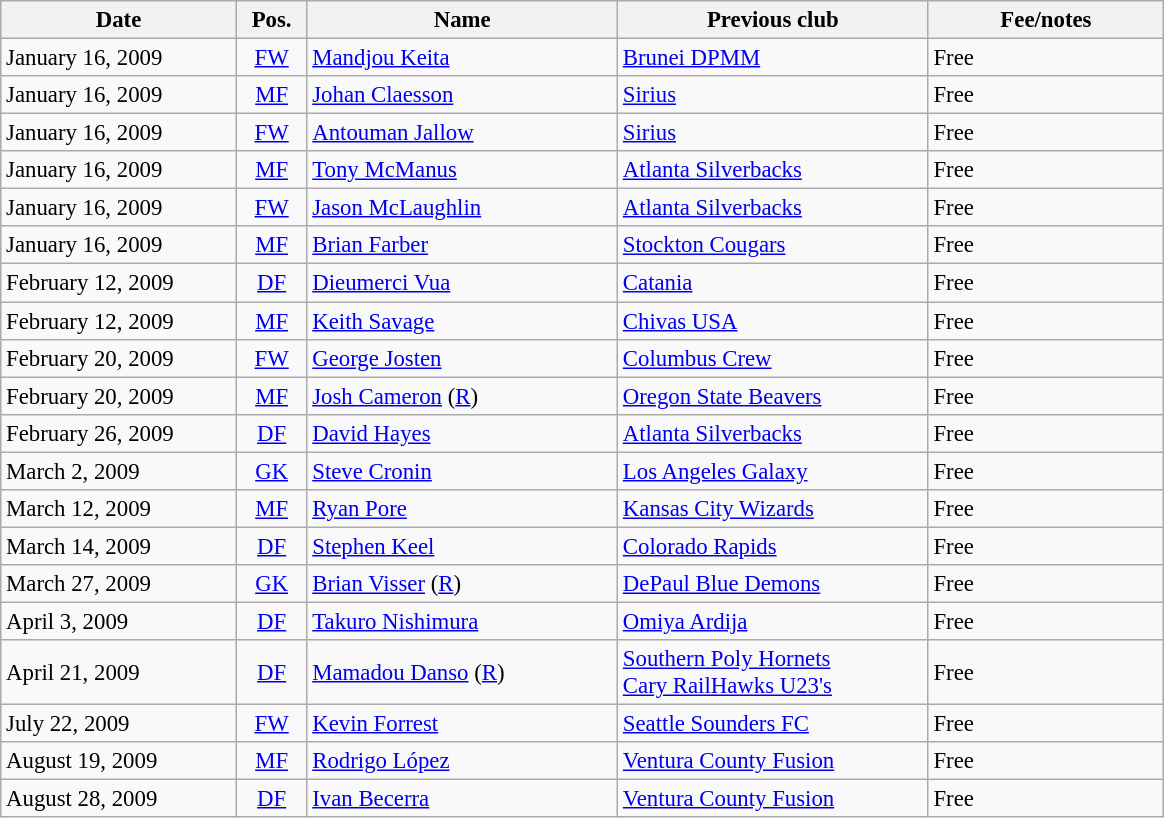<table class="wikitable" style="font-size: 95%;">
<tr>
<th width="150">Date</th>
<th width="40">Pos.</th>
<th width="200">Name</th>
<th width="200">Previous club</th>
<th width="150">Fee/notes</th>
</tr>
<tr>
<td>January 16, 2009</td>
<td style="text-align: center;"><a href='#'>FW</a></td>
<td> <a href='#'>Mandjou Keita</a></td>
<td> <a href='#'>Brunei DPMM</a></td>
<td>Free</td>
</tr>
<tr>
<td>January 16, 2009</td>
<td style="text-align: center;"><a href='#'>MF</a></td>
<td> <a href='#'>Johan Claesson</a></td>
<td> <a href='#'>Sirius</a></td>
<td>Free</td>
</tr>
<tr>
<td>January 16, 2009</td>
<td style="text-align: center;"><a href='#'>FW</a></td>
<td> <a href='#'>Antouman Jallow</a></td>
<td> <a href='#'>Sirius</a></td>
<td>Free</td>
</tr>
<tr>
<td>January 16, 2009</td>
<td style="text-align: center;"><a href='#'>MF</a></td>
<td> <a href='#'>Tony McManus</a></td>
<td> <a href='#'>Atlanta Silverbacks</a></td>
<td>Free</td>
</tr>
<tr>
<td>January 16, 2009</td>
<td style="text-align: center;"><a href='#'>FW</a></td>
<td> <a href='#'>Jason McLaughlin</a></td>
<td> <a href='#'>Atlanta Silverbacks</a></td>
<td>Free</td>
</tr>
<tr>
<td>January 16, 2009</td>
<td style="text-align: center;"><a href='#'>MF</a></td>
<td> <a href='#'>Brian Farber</a></td>
<td> <a href='#'>Stockton Cougars</a></td>
<td>Free</td>
</tr>
<tr>
<td>February 12, 2009</td>
<td style="text-align: center;"><a href='#'>DF</a></td>
<td> <a href='#'>Dieumerci Vua</a></td>
<td> <a href='#'>Catania</a></td>
<td>Free</td>
</tr>
<tr>
<td>February 12, 2009</td>
<td style="text-align: center;"><a href='#'>MF</a></td>
<td> <a href='#'>Keith Savage</a></td>
<td> <a href='#'>Chivas USA</a></td>
<td>Free</td>
</tr>
<tr>
<td>February 20, 2009</td>
<td style="text-align: center;"><a href='#'>FW</a></td>
<td> <a href='#'>George Josten</a></td>
<td> <a href='#'>Columbus Crew</a></td>
<td>Free</td>
</tr>
<tr>
<td>February 20, 2009</td>
<td style="text-align: center;"><a href='#'>MF</a></td>
<td> <a href='#'>Josh Cameron</a> (<a href='#'>R</a>)</td>
<td> <a href='#'>Oregon State Beavers</a></td>
<td>Free</td>
</tr>
<tr>
<td>February 26, 2009</td>
<td style="text-align: center;"><a href='#'>DF</a></td>
<td> <a href='#'>David Hayes</a></td>
<td> <a href='#'>Atlanta Silverbacks</a></td>
<td>Free</td>
</tr>
<tr>
<td>March 2, 2009</td>
<td style="text-align: center;"><a href='#'>GK</a></td>
<td> <a href='#'>Steve Cronin</a></td>
<td> <a href='#'>Los Angeles Galaxy</a></td>
<td>Free</td>
</tr>
<tr>
<td>March 12, 2009</td>
<td style="text-align: center;"><a href='#'>MF</a></td>
<td> <a href='#'>Ryan Pore</a></td>
<td> <a href='#'>Kansas City Wizards</a></td>
<td>Free</td>
</tr>
<tr>
<td>March 14, 2009</td>
<td style="text-align: center;"><a href='#'>DF</a></td>
<td> <a href='#'>Stephen Keel</a></td>
<td> <a href='#'>Colorado Rapids</a></td>
<td>Free</td>
</tr>
<tr>
<td>March 27, 2009</td>
<td style="text-align: center;"><a href='#'>GK</a></td>
<td> <a href='#'>Brian Visser</a> (<a href='#'>R</a>)</td>
<td> <a href='#'>DePaul Blue Demons</a></td>
<td>Free</td>
</tr>
<tr>
<td>April 3, 2009</td>
<td style="text-align: center;"><a href='#'>DF</a></td>
<td> <a href='#'>Takuro Nishimura</a></td>
<td> <a href='#'>Omiya Ardija</a></td>
<td>Free</td>
</tr>
<tr>
<td>April 21, 2009</td>
<td style="text-align: center;"><a href='#'>DF</a></td>
<td> <a href='#'>Mamadou Danso</a> (<a href='#'>R</a>)</td>
<td> <a href='#'>Southern Poly Hornets</a><br> <a href='#'>Cary RailHawks U23's</a></td>
<td>Free</td>
</tr>
<tr>
<td>July 22, 2009</td>
<td style="text-align: center;"><a href='#'>FW</a></td>
<td> <a href='#'>Kevin Forrest</a></td>
<td> <a href='#'>Seattle Sounders FC</a></td>
<td>Free</td>
</tr>
<tr>
<td>August 19, 2009</td>
<td style="text-align: center;"><a href='#'>MF</a></td>
<td> <a href='#'>Rodrigo López</a></td>
<td> <a href='#'>Ventura County Fusion</a></td>
<td>Free</td>
</tr>
<tr>
<td>August 28, 2009</td>
<td style="text-align: center;"><a href='#'>DF</a></td>
<td> <a href='#'>Ivan Becerra</a></td>
<td> <a href='#'>Ventura County Fusion</a></td>
<td>Free</td>
</tr>
</table>
